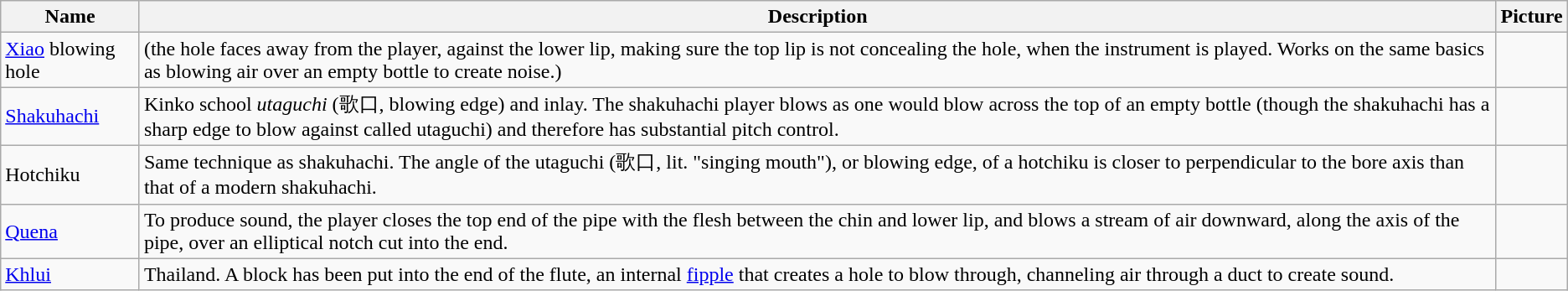<table class="wikitable">
<tr>
<th>Name</th>
<th>Description</th>
<th>Picture</th>
</tr>
<tr>
<td><a href='#'>Xiao</a> blowing hole</td>
<td>(the hole faces away from the player, against the lower lip, making sure the top lip is not concealing the hole, when the instrument is played. Works on the same basics as blowing air over an empty bottle to create noise.)</td>
<td></td>
</tr>
<tr>
<td><a href='#'>Shakuhachi</a></td>
<td>Kinko school <em>utaguchi</em> (歌口, blowing edge) and inlay. The shakuhachi player blows as one would blow across the top of an empty bottle (though the shakuhachi has a sharp edge to blow against called utaguchi) and therefore has substantial pitch control.</td>
<td></td>
</tr>
<tr>
<td>Hotchiku</td>
<td>Same technique as shakuhachi. The angle of the utaguchi (歌口, lit. "singing mouth"), or blowing edge, of a hotchiku is closer to perpendicular to the bore axis than that of a modern shakuhachi.</td>
<td></td>
</tr>
<tr>
<td><a href='#'>Quena</a></td>
<td>To produce sound, the player closes the top end of the pipe with the flesh between the chin and lower lip, and blows a stream of air downward, along the axis of the pipe, over an elliptical notch cut into the end.</td>
<td></td>
</tr>
<tr>
<td><a href='#'>Khlui</a></td>
<td>Thailand. A block has been put into the end of the flute, an internal <a href='#'>fipple</a> that creates a hole to blow through, channeling air through a duct to create sound.</td>
<td></td>
</tr>
</table>
